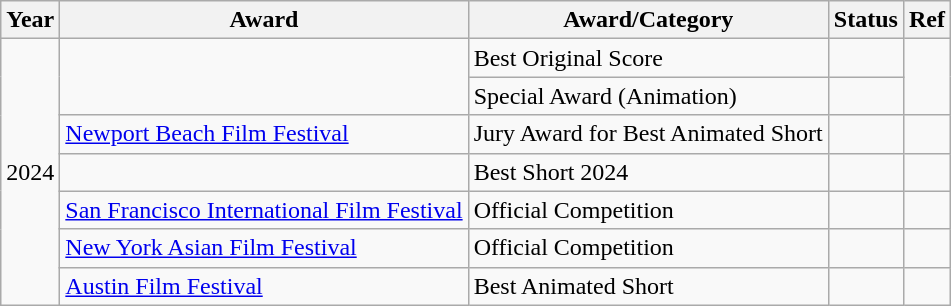<table class="wikitable">
<tr>
<th>Year</th>
<th>Award</th>
<th>Award/Category</th>
<th>Status</th>
<th>Ref</th>
</tr>
<tr>
<td rowspan="7">2024</td>
<td rowspan="2"></td>
<td>Best Original Score</td>
<td></td>
<td rowspan="2"></td>
</tr>
<tr>
<td>Special Award (Animation)</td>
<td></td>
</tr>
<tr>
<td><a href='#'>Newport Beach Film Festival</a></td>
<td>Jury Award for Best Animated Short</td>
<td></td>
<td></td>
</tr>
<tr>
<td></td>
<td>Best Short 2024</td>
<td></td>
<td></td>
</tr>
<tr>
<td><a href='#'>San Francisco International Film Festival</a></td>
<td>Official Competition</td>
<td></td>
<td></td>
</tr>
<tr>
<td><a href='#'>New York Asian Film Festival</a></td>
<td>Official Competition</td>
<td></td>
<td></td>
</tr>
<tr>
<td><a href='#'>Austin Film Festival</a></td>
<td>Best Animated Short</td>
<td></td>
<td></td>
</tr>
</table>
